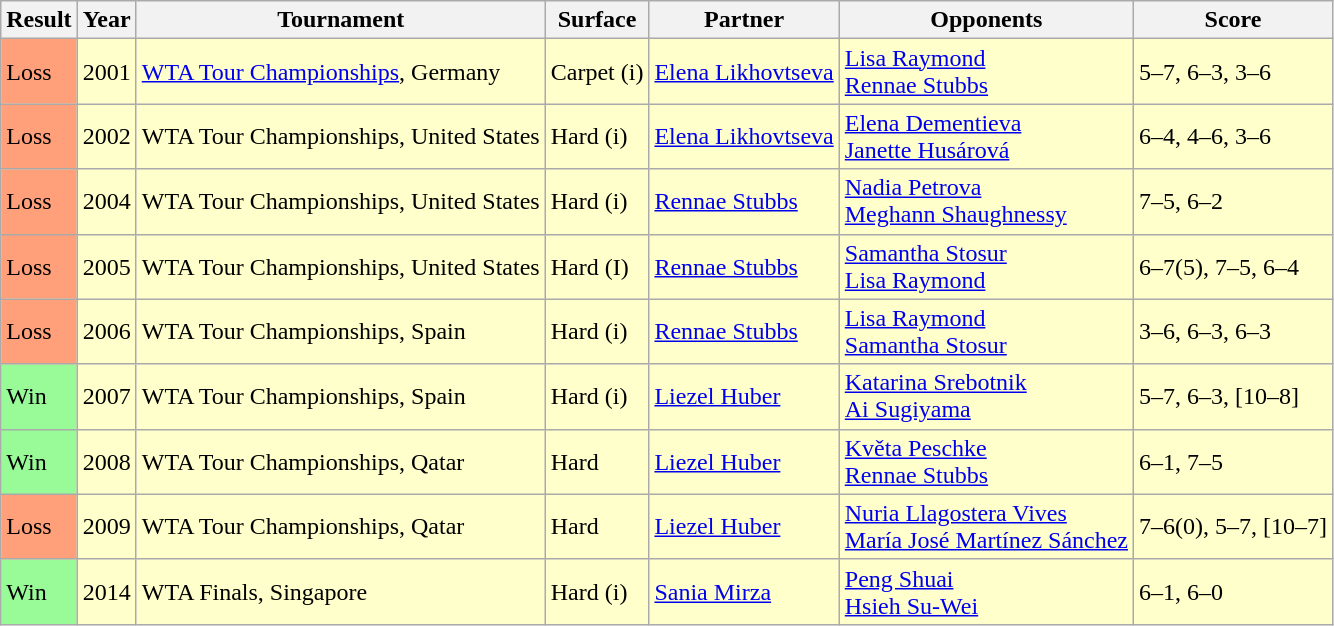<table class="sortable wikitable">
<tr>
<th>Result</th>
<th><strong>Year</strong></th>
<th>Tournament</th>
<th>Surface</th>
<th>Partner</th>
<th>Opponents</th>
<th class=unsortable>Score</th>
</tr>
<tr style="background:#FFC">
<td bgcolor=FFA07A>Loss</td>
<td>2001</td>
<td><a href='#'>WTA Tour Championships</a>, Germany</td>
<td>Carpet (i)</td>
<td> <a href='#'>Elena Likhovtseva</a></td>
<td> <a href='#'>Lisa Raymond</a> <br>  <a href='#'>Rennae Stubbs</a></td>
<td>5–7, 6–3, 3–6</td>
</tr>
<tr style="background:#FFC">
<td bgcolor=FFA07A>Loss</td>
<td>2002</td>
<td>WTA Tour Championships, United States</td>
<td>Hard (i)</td>
<td> <a href='#'>Elena Likhovtseva</a></td>
<td> <a href='#'>Elena Dementieva</a> <br>  <a href='#'>Janette Husárová</a></td>
<td>6–4, 4–6, 3–6</td>
</tr>
<tr style="background:#FFC">
<td bgcolor=FFA07A>Loss</td>
<td>2004</td>
<td>WTA Tour Championships, United States</td>
<td>Hard (i)</td>
<td> <a href='#'>Rennae Stubbs</a></td>
<td> <a href='#'>Nadia Petrova</a> <br>  <a href='#'>Meghann Shaughnessy</a></td>
<td>7–5, 6–2</td>
</tr>
<tr style="background:#FFC">
<td bgcolor=FFA07A>Loss</td>
<td>2005</td>
<td>WTA Tour Championships, United States</td>
<td>Hard (I)</td>
<td> <a href='#'>Rennae Stubbs</a></td>
<td> <a href='#'>Samantha Stosur</a> <br>  <a href='#'>Lisa Raymond</a></td>
<td>6–7(5), 7–5, 6–4</td>
</tr>
<tr style="background:#FFC">
<td bgcolor=FFA07A>Loss</td>
<td>2006</td>
<td>WTA Tour Championships, Spain</td>
<td>Hard (i)</td>
<td> <a href='#'>Rennae Stubbs</a></td>
<td> <a href='#'>Lisa Raymond</a> <br>  <a href='#'>Samantha Stosur</a></td>
<td>3–6, 6–3, 6–3</td>
</tr>
<tr style="background:#FFC">
<td bgcolor=#98fb98>Win</td>
<td>2007</td>
<td>WTA Tour Championships, Spain</td>
<td>Hard (i)</td>
<td> <a href='#'>Liezel Huber</a></td>
<td> <a href='#'>Katarina Srebotnik</a> <br>  <a href='#'>Ai Sugiyama</a></td>
<td>5–7, 6–3, [10–8]</td>
</tr>
<tr style="background:#FFC">
<td bgcolor=#98fb98>Win</td>
<td>2008</td>
<td>WTA Tour Championships, Qatar</td>
<td>Hard</td>
<td> <a href='#'>Liezel Huber</a></td>
<td> <a href='#'>Květa Peschke</a> <br>  <a href='#'>Rennae Stubbs</a></td>
<td>6–1, 7–5</td>
</tr>
<tr style="background:#FFC">
<td bgcolor=FFA07A>Loss</td>
<td>2009</td>
<td>WTA Tour Championships, Qatar</td>
<td>Hard</td>
<td> <a href='#'>Liezel Huber</a></td>
<td> <a href='#'>Nuria Llagostera Vives</a> <br>  <a href='#'>María José Martínez Sánchez</a></td>
<td>7–6(0), 5–7, [10–7]</td>
</tr>
<tr bgcolor=#FFC>
<td bgcolor=#98fb98>Win</td>
<td>2014</td>
<td>WTA Finals, Singapore</td>
<td>Hard (i)</td>
<td> <a href='#'>Sania Mirza</a></td>
<td> <a href='#'>Peng Shuai</a><br> <a href='#'>Hsieh Su-Wei</a></td>
<td>6–1, 6–0</td>
</tr>
</table>
